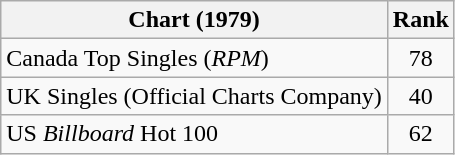<table class="wikitable sortable">
<tr>
<th>Chart (1979)</th>
<th style="text-align:center;">Rank</th>
</tr>
<tr>
<td>Canada Top Singles (<em>RPM</em>)</td>
<td style="text-align:center;">78</td>
</tr>
<tr>
<td>UK Singles (Official Charts Company)</td>
<td style="text-align:center;">40</td>
</tr>
<tr>
<td>US <em>Billboard</em> Hot 100</td>
<td style="text-align:center;">62</td>
</tr>
</table>
